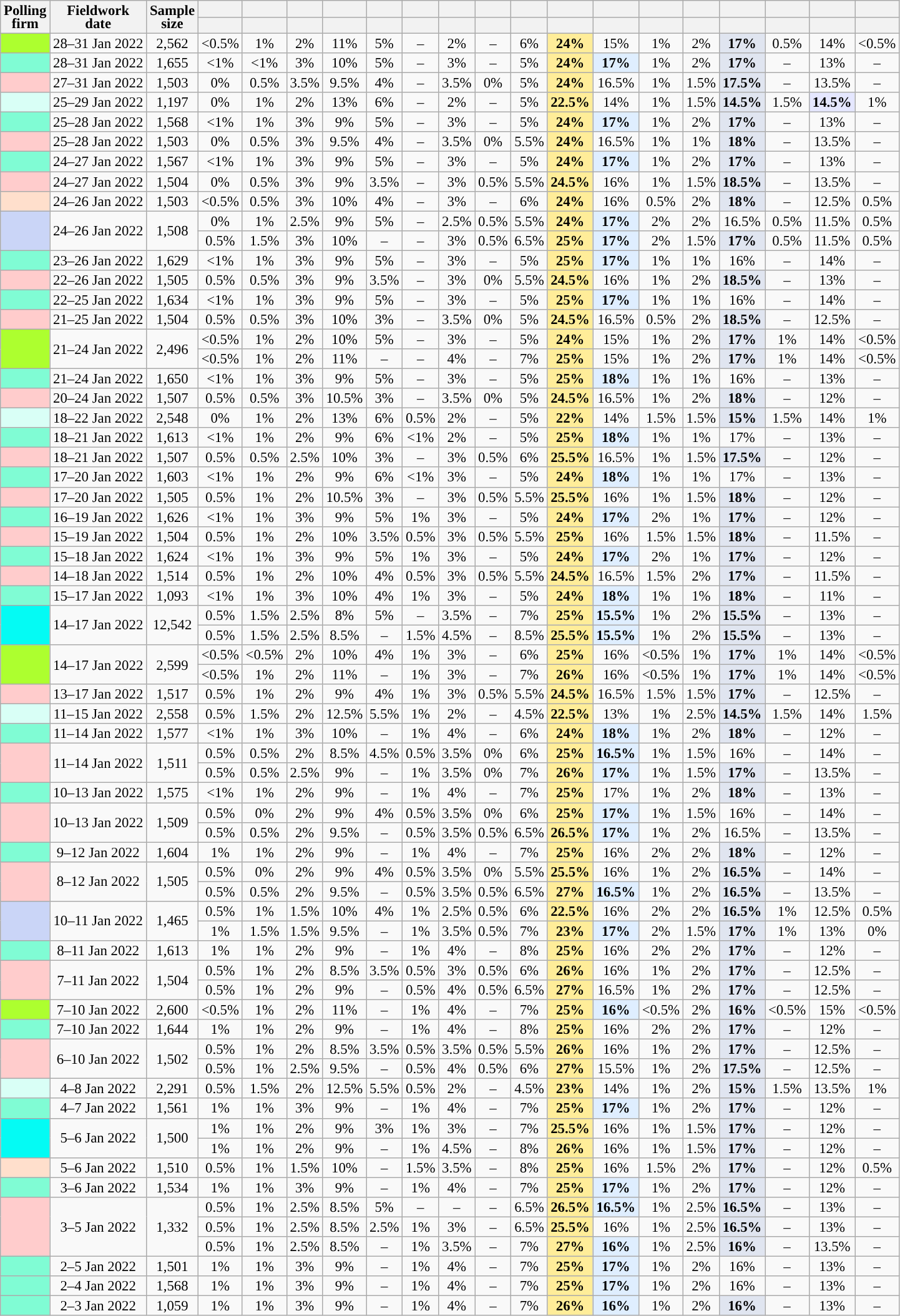<table class="wikitable sortable" style="text-align:center;font-size:95%;line-height:14px;">
<tr>
<th rowspan="2">Polling<br>firm</th>
<th rowspan="2">Fieldwork<br>date</th>
<th rowspan="2">Sample<br>size</th>
<th></th>
<th></th>
<th></th>
<th></th>
<th></th>
<th></th>
<th></th>
<th></th>
<th></th>
<th></th>
<th></th>
<th></th>
<th></th>
<th></th>
<th></th>
<th></th>
<th></th>
</tr>
<tr>
<th style="background:"></th>
<th style="background:"></th>
<th style="background:"></th>
<th style="background:"></th>
<th style="background:"></th>
<th style="background:"></th>
<th style="background:"></th>
<th style="background:"></th>
<th style="background:"></th>
<th style="background:"></th>
<th style="background:"></th>
<th style="background:"></th>
<th style="background:"></th>
<th style="background:"></th>
<th style="background:"></th>
<th style="background:"></th>
<th style="background:"></th>
</tr>
<tr>
<td style="background:greenyellow;"></td>
<td>28–31 Jan 2022</td>
<td>2,562</td>
<td><0.5%</td>
<td>1%</td>
<td>2%</td>
<td>11%</td>
<td>5%</td>
<td>–</td>
<td>2%</td>
<td>–</td>
<td>6%</td>
<td style="background:#FFED99;"><strong>24%</strong></td>
<td>15%</td>
<td>1%</td>
<td>2%</td>
<td style="background:#E0E5F0;"><strong>17%</strong></td>
<td>0.5%</td>
<td>14%</td>
<td><0.5%</td>
</tr>
<tr>
<td style="background:#80fcd4;"></td>
<td>28–31 Jan 2022</td>
<td>1,655</td>
<td><1%</td>
<td><1%</td>
<td>3%</td>
<td>10%</td>
<td>5%</td>
<td>–</td>
<td>3%</td>
<td>–</td>
<td>5%</td>
<td style="background:#FFED99;"><strong>24%</strong></td>
<td style="background:#DFEEFF;"><strong>17%</strong></td>
<td>1%</td>
<td>2%</td>
<td style="background:#E0E5F0;"><strong>17%</strong></td>
<td>–</td>
<td>13%</td>
<td>–</td>
</tr>
<tr>
<td style="background:#FFCCCC;"></td>
<td>27–31 Jan 2022</td>
<td>1,503</td>
<td>0%</td>
<td>0.5%</td>
<td>3.5%</td>
<td>9.5%</td>
<td>4%</td>
<td>–</td>
<td>3.5%</td>
<td>0%</td>
<td>5%</td>
<td style="background:#FFED99;"><strong>24%</strong></td>
<td>16.5%</td>
<td>1%</td>
<td>1.5%</td>
<td style="background:#E0E5F0;"><strong>17.5%</strong></td>
<td>–</td>
<td>13.5%</td>
<td>–</td>
</tr>
<tr>
<td style="background:#d9fff6;"></td>
<td>25–29 Jan 2022</td>
<td>1,197</td>
<td>0%</td>
<td>1%</td>
<td>2%</td>
<td>13%</td>
<td>6%</td>
<td>–</td>
<td>2%</td>
<td>–</td>
<td>5%</td>
<td style="background:#FFED99;"><strong>22.5%</strong></td>
<td>14%</td>
<td>1%</td>
<td>1.5%</td>
<td style="background:#E0E5F0;"><strong>14.5%</strong></td>
<td>1.5%</td>
<td style="background:#E5E7FF;"><strong>14.5%</strong></td>
<td>1%</td>
</tr>
<tr>
<td style="background:#80fcd4;"></td>
<td>25–28 Jan 2022</td>
<td>1,568</td>
<td><1%</td>
<td>1%</td>
<td>3%</td>
<td>9%</td>
<td>5%</td>
<td>–</td>
<td>3%</td>
<td>–</td>
<td>5%</td>
<td style="background:#FFED99;"><strong>24%</strong></td>
<td style="background:#DFEEFF;"><strong>17%</strong></td>
<td>1%</td>
<td>2%</td>
<td style="background:#E0E5F0;"><strong>17%</strong></td>
<td>–</td>
<td>13%</td>
<td>–</td>
</tr>
<tr>
<td style="background:#FFCCCC;"></td>
<td>25–28 Jan 2022</td>
<td>1,503</td>
<td>0%</td>
<td>0.5%</td>
<td>3%</td>
<td>9.5%</td>
<td>4%</td>
<td>–</td>
<td>3.5%</td>
<td>0%</td>
<td>5.5%</td>
<td style="background:#FFED99;"><strong>24%</strong></td>
<td>16.5%</td>
<td>1%</td>
<td>1%</td>
<td style="background:#E0E5F0;"><strong>18%</strong></td>
<td>–</td>
<td>13.5%</td>
<td>–</td>
</tr>
<tr>
<td style="background:#80fcd4;"></td>
<td>24–27 Jan 2022</td>
<td>1,567</td>
<td><1%</td>
<td>1%</td>
<td>3%</td>
<td>9%</td>
<td>5%</td>
<td>–</td>
<td>3%</td>
<td>–</td>
<td>5%</td>
<td style="background:#FFED99;"><strong>24%</strong></td>
<td style="background:#DFEEFF;"><strong>17%</strong></td>
<td>1%</td>
<td>2%</td>
<td style="background:#E0E5F0;"><strong>17%</strong></td>
<td>–</td>
<td>13%</td>
<td>–</td>
</tr>
<tr>
<td style="background:#FFCCCC;"></td>
<td>24–27 Jan 2022</td>
<td>1,504</td>
<td>0%</td>
<td>0.5%</td>
<td>3%</td>
<td>9%</td>
<td>3.5%</td>
<td>–</td>
<td>3%</td>
<td>0.5%</td>
<td>5.5%</td>
<td style="background:#FFED99;"><strong>24.5%</strong></td>
<td>16%</td>
<td>1%</td>
<td>1.5%</td>
<td style="background:#E0E5F0;"><strong>18.5%</strong></td>
<td>–</td>
<td>13.5%</td>
<td>–</td>
</tr>
<tr>
<td style="background:#FFDFCC;"></td>
<td>24–26 Jan 2022</td>
<td>1,503</td>
<td><0.5%</td>
<td>0.5%</td>
<td>3%</td>
<td>10%</td>
<td>4%</td>
<td>–</td>
<td>3%</td>
<td>–</td>
<td>6%</td>
<td style="background:#FFED99;"><strong>24%</strong></td>
<td>16%</td>
<td>0.5%</td>
<td>2%</td>
<td style="background:#E0E5F0;"><strong>18%</strong></td>
<td>–</td>
<td>12.5%</td>
<td>0.5%</td>
</tr>
<tr>
<td rowspan="2" style="background:#CAD5F7"> </td>
<td rowspan="2">24–26 Jan 2022</td>
<td rowspan="2">1,508</td>
<td>0%</td>
<td>1%</td>
<td>2.5%</td>
<td>9%</td>
<td>5%</td>
<td>–</td>
<td>2.5%</td>
<td>0.5%</td>
<td>5.5%</td>
<td style="background:#FFED99;"><strong>24%</strong></td>
<td style="background:#DFEEFF;"><strong>17%</strong></td>
<td>2%</td>
<td>2%</td>
<td>16.5%</td>
<td>0.5%</td>
<td>11.5%</td>
<td>0.5%</td>
</tr>
<tr>
<td>0.5%</td>
<td>1.5%</td>
<td>3%</td>
<td>10%</td>
<td>–</td>
<td>–</td>
<td>3%</td>
<td>0.5%</td>
<td>6.5%</td>
<td style="background:#FFED99;"><strong>25%</strong></td>
<td style="background:#DFEEFF;"><strong>17%</strong></td>
<td>2%</td>
<td>1.5%</td>
<td style="background:#E0E5F0;"><strong>17%</strong></td>
<td>0.5%</td>
<td>11.5%</td>
<td>0.5%</td>
</tr>
<tr>
<td style="background:#80fcd4;"></td>
<td>23–26 Jan 2022</td>
<td>1,629</td>
<td><1%</td>
<td>1%</td>
<td>3%</td>
<td>9%</td>
<td>5%</td>
<td>–</td>
<td>3%</td>
<td>–</td>
<td>5%</td>
<td style="background:#FFED99;"><strong>25%</strong></td>
<td style="background:#DFEEFF;"><strong>17%</strong></td>
<td>1%</td>
<td>1%</td>
<td>16%</td>
<td>–</td>
<td>14%</td>
<td>–</td>
</tr>
<tr>
<td style="background:#FFCCCC;"></td>
<td>22–26 Jan 2022</td>
<td>1,505</td>
<td>0.5%</td>
<td>0.5%</td>
<td>3%</td>
<td>9%</td>
<td>3.5%</td>
<td>–</td>
<td>3%</td>
<td>0%</td>
<td>5.5%</td>
<td style="background:#FFED99;"><strong>24.5%</strong></td>
<td>16%</td>
<td>1%</td>
<td>2%</td>
<td style="background:#E0E5F0;"><strong>18.5%</strong></td>
<td>–</td>
<td>13%</td>
<td>–</td>
</tr>
<tr>
<td style="background:#80fcd4;"></td>
<td>22–25 Jan 2022</td>
<td>1,634</td>
<td><1%</td>
<td>1%</td>
<td>3%</td>
<td>9%</td>
<td>5%</td>
<td>–</td>
<td>3%</td>
<td>–</td>
<td>5%</td>
<td style="background:#FFED99;"><strong>25%</strong></td>
<td style="background:#DFEEFF;"><strong>17%</strong></td>
<td>1%</td>
<td>1%</td>
<td>16%</td>
<td>–</td>
<td>14%</td>
<td>–</td>
</tr>
<tr>
<td style="background:#FFCCCC;"></td>
<td>21–25 Jan 2022</td>
<td>1,504</td>
<td>0.5%</td>
<td>0.5%</td>
<td>3%</td>
<td>10%</td>
<td>3%</td>
<td>–</td>
<td>3.5%</td>
<td>0%</td>
<td>5%</td>
<td style="background:#FFED99;"><strong>24.5%</strong></td>
<td>16.5%</td>
<td>0.5%</td>
<td>2%</td>
<td style="background:#E0E5F0;"><strong>18.5%</strong></td>
<td>–</td>
<td>12.5%</td>
<td>–</td>
</tr>
<tr>
<td rowspan="2" style="background:greenyellow;"></td>
<td rowspan="2">21–24 Jan 2022</td>
<td rowspan="2">2,496</td>
<td><0.5%</td>
<td>1%</td>
<td>2%</td>
<td>10%</td>
<td>5%</td>
<td>–</td>
<td>3%</td>
<td>–</td>
<td>5%</td>
<td style="background:#FFED99;"><strong>24%</strong></td>
<td>15%</td>
<td>1%</td>
<td>2%</td>
<td style="background:#E0E5F0;"><strong>17%</strong></td>
<td>1%</td>
<td>14%</td>
<td><0.5%</td>
</tr>
<tr>
<td><0.5%</td>
<td>1%</td>
<td>2%</td>
<td>11%</td>
<td>–</td>
<td>–</td>
<td>4%</td>
<td>–</td>
<td>7%</td>
<td style="background:#FFED99;"><strong>25%</strong></td>
<td>15%</td>
<td>1%</td>
<td>2%</td>
<td style="background:#E0E5F0;"><strong>17%</strong></td>
<td>1%</td>
<td>14%</td>
<td><0.5%</td>
</tr>
<tr>
<td style="background:#80fcd4;"></td>
<td>21–24 Jan 2022</td>
<td>1,650</td>
<td><1%</td>
<td>1%</td>
<td>3%</td>
<td>9%</td>
<td>5%</td>
<td>–</td>
<td>3%</td>
<td>–</td>
<td>5%</td>
<td style="background:#FFED99;"><strong>25%</strong></td>
<td style="background:#DFEEFF;"><strong>18%</strong></td>
<td>1%</td>
<td>1%</td>
<td>16%</td>
<td>–</td>
<td>13%</td>
<td>–</td>
</tr>
<tr>
<td style="background:#FFCCCC;"></td>
<td>20–24 Jan 2022</td>
<td>1,507</td>
<td>0.5%</td>
<td>0.5%</td>
<td>3%</td>
<td>10.5%</td>
<td>3%</td>
<td>–</td>
<td>3.5%</td>
<td>0%</td>
<td>5%</td>
<td style="background:#FFED99;"><strong>24.5%</strong></td>
<td>16.5%</td>
<td>1%</td>
<td>2%</td>
<td style="background:#E0E5F0;"><strong>18%</strong></td>
<td>–</td>
<td>12%</td>
<td>–</td>
</tr>
<tr>
<td style="background:#d9fff6;"></td>
<td>18–22 Jan 2022</td>
<td>2,548</td>
<td>0%</td>
<td>1%</td>
<td>2%</td>
<td>13%</td>
<td>6%</td>
<td>0.5%</td>
<td>2%</td>
<td>–</td>
<td>5%</td>
<td style="background:#FFED99;"><strong>22%</strong></td>
<td>14%</td>
<td>1.5%</td>
<td>1.5%</td>
<td style="background:#E0E5F0;"><strong>15%</strong></td>
<td>1.5%</td>
<td>14%</td>
<td>1%</td>
</tr>
<tr>
<td style="background:#80fcd4;"></td>
<td>18–21 Jan 2022</td>
<td>1,613</td>
<td><1%</td>
<td>1%</td>
<td>2%</td>
<td>9%</td>
<td>6%</td>
<td><1%</td>
<td>2%</td>
<td>–</td>
<td>5%</td>
<td style="background:#FFED99;"><strong>25%</strong></td>
<td style="background:#DFEEFF;"><strong>18%</strong></td>
<td>1%</td>
<td>1%</td>
<td>17%</td>
<td>–</td>
<td>13%</td>
<td>–</td>
</tr>
<tr>
<td style="background:#FFCCCC;"></td>
<td>18–21 Jan 2022</td>
<td>1,507</td>
<td>0.5%</td>
<td>0.5%</td>
<td>2.5%</td>
<td>10%</td>
<td>3%</td>
<td>–</td>
<td>3%</td>
<td>0.5%</td>
<td>6%</td>
<td style="background:#FFED99;"><strong>25.5%</strong></td>
<td>16.5%</td>
<td>1%</td>
<td>1.5%</td>
<td style="background:#E0E5F0;"><strong>17.5%</strong></td>
<td>–</td>
<td>12%</td>
<td>–</td>
</tr>
<tr>
<td style="background:#80fcd4;"></td>
<td>17–20 Jan 2022</td>
<td>1,603</td>
<td><1%</td>
<td>1%</td>
<td>2%</td>
<td>9%</td>
<td>6%</td>
<td><1%</td>
<td>3%</td>
<td>–</td>
<td>5%</td>
<td style="background:#FFED99;"><strong>24%</strong></td>
<td style="background:#DFEEFF;"><strong>18%</strong></td>
<td>1%</td>
<td>1%</td>
<td>17%</td>
<td>–</td>
<td>13%</td>
<td>–</td>
</tr>
<tr>
<td style="background:#FFCCCC;"></td>
<td>17–20 Jan 2022</td>
<td>1,505</td>
<td>0.5%</td>
<td>1%</td>
<td>2%</td>
<td>10.5%</td>
<td>3%</td>
<td>–</td>
<td>3%</td>
<td>0.5%</td>
<td>5.5%</td>
<td style="background:#FFED99;"><strong>25.5%</strong></td>
<td>16%</td>
<td>1%</td>
<td>1.5%</td>
<td style="background:#E0E5F0;"><strong>18%</strong></td>
<td>–</td>
<td>12%</td>
<td>–</td>
</tr>
<tr>
<td style="background:#80fcd4;"></td>
<td>16–19 Jan 2022</td>
<td>1,626</td>
<td><1%</td>
<td>1%</td>
<td>3%</td>
<td>9%</td>
<td>5%</td>
<td>1%</td>
<td>3%</td>
<td>–</td>
<td>5%</td>
<td style="background:#FFED99;"><strong>24%</strong></td>
<td style="background:#DFEEFF;"><strong>17%</strong></td>
<td>2%</td>
<td>1%</td>
<td style="background:#E0E5F0;"><strong>17%</strong></td>
<td>–</td>
<td>12%</td>
<td>–</td>
</tr>
<tr>
<td style="background:#FFCCCC;"></td>
<td>15–19 Jan 2022</td>
<td>1,504</td>
<td>0.5%</td>
<td>1%</td>
<td>2%</td>
<td>10%</td>
<td>3.5%</td>
<td>0.5%</td>
<td>3%</td>
<td>0.5%</td>
<td>5.5%</td>
<td style="background:#FFED99;"><strong>25%</strong></td>
<td>16%</td>
<td>1.5%</td>
<td>1.5%</td>
<td style="background:#E0E5F0;"><strong>18%</strong></td>
<td>–</td>
<td>11.5%</td>
<td>–</td>
</tr>
<tr>
<td style="background:#80fcd4;"></td>
<td>15–18 Jan 2022</td>
<td>1,624</td>
<td><1%</td>
<td>1%</td>
<td>3%</td>
<td>9%</td>
<td>5%</td>
<td>1%</td>
<td>3%</td>
<td>–</td>
<td>5%</td>
<td style="background:#FFED99;"><strong>24%</strong></td>
<td style="background:#DFEEFF;"><strong>17%</strong></td>
<td>2%</td>
<td>1%</td>
<td style="background:#E0E5F0;"><strong>17%</strong></td>
<td>–</td>
<td>12%</td>
<td>–</td>
</tr>
<tr>
<td style="background:#FFCCCC;"></td>
<td>14–18 Jan 2022</td>
<td>1,514</td>
<td>0.5%</td>
<td>1%</td>
<td>2%</td>
<td>10%</td>
<td>4%</td>
<td>0.5%</td>
<td>3%</td>
<td>0.5%</td>
<td>5.5%</td>
<td style="background:#FFED99;"><strong>24.5%</strong></td>
<td>16.5%</td>
<td>1.5%</td>
<td>2%</td>
<td style="background:#E0E5F0;"><strong>17%</strong></td>
<td>–</td>
<td>11.5%</td>
<td>–</td>
</tr>
<tr>
<td style="background:#80fcd4;"></td>
<td>15–17 Jan 2022</td>
<td>1,093</td>
<td><1%</td>
<td>1%</td>
<td>3%</td>
<td>10%</td>
<td>4%</td>
<td>1%</td>
<td>3%</td>
<td>–</td>
<td>5%</td>
<td style="background:#FFED99;"><strong>24%</strong></td>
<td style="background:#DFEEFF;"><strong>18%</strong></td>
<td>1%</td>
<td>1%</td>
<td style="background:#E0E5F0;"><strong>18%</strong></td>
<td>–</td>
<td>11%</td>
<td>–</td>
</tr>
<tr>
<td rowspan="2" style="background:#04FBF4;"></td>
<td rowspan="2">14–17 Jan 2022</td>
<td rowspan="2">12,542</td>
<td>0.5%</td>
<td>1.5%</td>
<td>2.5%</td>
<td>8%</td>
<td>5%</td>
<td>–</td>
<td>3.5%</td>
<td>–</td>
<td>7%</td>
<td style="background:#FFED99;"><strong>25%</strong></td>
<td style="background:#DFEEFF;"><strong>15.5%</strong></td>
<td>1%</td>
<td>2%</td>
<td style="background:#E0E5F0;"><strong>15.5%</strong></td>
<td>–</td>
<td>13%</td>
<td>–</td>
</tr>
<tr>
<td>0.5%</td>
<td>1.5%</td>
<td>2.5%</td>
<td>8.5%</td>
<td>–</td>
<td>1.5%</td>
<td>4.5%</td>
<td>–</td>
<td>8.5%</td>
<td style="background:#FFED99;"><strong>25.5%</strong></td>
<td style="background:#DFEEFF;"><strong>15.5%</strong></td>
<td>1%</td>
<td>2%</td>
<td style="background:#E0E5F0;"><strong>15.5%</strong></td>
<td>–</td>
<td>13%</td>
<td>–</td>
</tr>
<tr>
<td rowspan="2" style="background:greenyellow;"></td>
<td rowspan="2">14–17 Jan 2022</td>
<td rowspan="2">2,599</td>
<td><0.5%</td>
<td><0.5%</td>
<td>2%</td>
<td>10%</td>
<td>4%</td>
<td>1%</td>
<td>3%</td>
<td>–</td>
<td>6%</td>
<td style="background:#FFED99;"><strong>25%</strong></td>
<td>16%</td>
<td><0.5%</td>
<td>1%</td>
<td style="background:#E0E5F0;"><strong>17%</strong></td>
<td>1%</td>
<td>14%</td>
<td><0.5%</td>
</tr>
<tr>
<td><0.5%</td>
<td>1%</td>
<td>2%</td>
<td>11%</td>
<td>–</td>
<td>1%</td>
<td>3%</td>
<td>–</td>
<td>7%</td>
<td style="background:#FFED99;"><strong>26%</strong></td>
<td>16%</td>
<td><0.5%</td>
<td>1%</td>
<td style="background:#E0E5F0;"><strong>17%</strong></td>
<td>1%</td>
<td>14%</td>
<td><0.5%</td>
</tr>
<tr>
<td style="background:#FFCCCC;"></td>
<td>13–17 Jan 2022</td>
<td>1,517</td>
<td>0.5%</td>
<td>1%</td>
<td>2%</td>
<td>9%</td>
<td>4%</td>
<td>1%</td>
<td>3%</td>
<td>0.5%</td>
<td>5.5%</td>
<td style="background:#FFED99;"><strong>24.5%</strong></td>
<td>16.5%</td>
<td>1.5%</td>
<td>1.5%</td>
<td style="background:#E0E5F0;"><strong>17%</strong></td>
<td>–</td>
<td>12.5%</td>
<td>–</td>
</tr>
<tr>
<td style="background:#d9fff6;"></td>
<td>11–15 Jan 2022</td>
<td>2,558</td>
<td>0.5%</td>
<td>1.5%</td>
<td>2%</td>
<td>12.5%</td>
<td>5.5%</td>
<td>1%</td>
<td>2%</td>
<td>–</td>
<td>4.5%</td>
<td style="background:#FFED99;"><strong>22.5%</strong></td>
<td>13%</td>
<td>1%</td>
<td>2.5%</td>
<td style="background:#E0E5F0;"><strong>14.5%</strong></td>
<td>1.5%</td>
<td>14%</td>
<td>1.5%</td>
</tr>
<tr>
<td style="background:#80fcd4;"></td>
<td>11–14 Jan 2022</td>
<td>1,577</td>
<td><1%</td>
<td>1%</td>
<td>3%</td>
<td>10%</td>
<td>–</td>
<td>1%</td>
<td>4%</td>
<td>–</td>
<td>6%</td>
<td style="background:#FFED99;"><strong>24%</strong></td>
<td style="background:#DFEEFF;"><strong>18%</strong></td>
<td>1%</td>
<td>2%</td>
<td style="background:#E0E5F0;"><strong>18%</strong></td>
<td>–</td>
<td>12%</td>
<td>–</td>
</tr>
<tr>
<td rowspan="2" style="background:#FFCCCC;"></td>
<td rowspan="2">11–14 Jan 2022</td>
<td rowspan="2">1,511</td>
<td>0.5%</td>
<td>0.5%</td>
<td>2%</td>
<td>8.5%</td>
<td>4.5%</td>
<td>0.5%</td>
<td>3.5%</td>
<td>0%</td>
<td>6%</td>
<td style="background:#FFED99;"><strong>25%</strong></td>
<td style="background:#DFEEFF;"><strong>16.5%</strong></td>
<td>1%</td>
<td>1.5%</td>
<td>16%</td>
<td>–</td>
<td>14%</td>
<td>–</td>
</tr>
<tr>
<td>0.5%</td>
<td>0.5%</td>
<td>2.5%</td>
<td>9%</td>
<td>–</td>
<td>1%</td>
<td>3.5%</td>
<td>0%</td>
<td>7%</td>
<td style="background:#FFED99;"><strong>26%</strong></td>
<td style="background:#DFEEFF;"><strong>17%</strong></td>
<td>1%</td>
<td>1.5%</td>
<td style="background:#E0E5F0;"><strong>17%</strong></td>
<td>–</td>
<td>13.5%</td>
<td>–</td>
</tr>
<tr>
<td style="background:#80fcd4;"></td>
<td>10–13 Jan 2022</td>
<td>1,575</td>
<td><1%</td>
<td>1%</td>
<td>2%</td>
<td>9%</td>
<td>–</td>
<td>1%</td>
<td>4%</td>
<td>–</td>
<td>7%</td>
<td style="background:#FFED99;"><strong>25%</strong></td>
<td>17%</td>
<td>1%</td>
<td>2%</td>
<td style="background:#E0E5F0;"><strong>18%</strong></td>
<td>–</td>
<td>13%</td>
<td>–</td>
</tr>
<tr>
<td rowspan="2" style="background:#FFCCCC;"></td>
<td rowspan="2">10–13 Jan 2022</td>
<td rowspan="2">1,509</td>
<td>0.5%</td>
<td>0%</td>
<td>2%</td>
<td>9%</td>
<td>4%</td>
<td>0.5%</td>
<td>3.5%</td>
<td>0%</td>
<td>6%</td>
<td style="background:#FFED99;"><strong>25%</strong></td>
<td style="background:#DFEEFF;"><strong>17%</strong></td>
<td>1%</td>
<td>1.5%</td>
<td>16%</td>
<td>–</td>
<td>14%</td>
<td>–</td>
</tr>
<tr>
<td>0.5%</td>
<td>0.5%</td>
<td>2%</td>
<td>9.5%</td>
<td>–</td>
<td>0.5%</td>
<td>3.5%</td>
<td>0.5%</td>
<td>6.5%</td>
<td style="background:#FFED99;"><strong>26.5%</strong></td>
<td style="background:#DFEEFF;"><strong>17%</strong></td>
<td>1%</td>
<td>2%</td>
<td>16.5%</td>
<td>–</td>
<td>13.5%</td>
<td>–</td>
</tr>
<tr>
<td style="background:#80fcd4;"></td>
<td>9–12 Jan 2022</td>
<td>1,604</td>
<td>1%</td>
<td>1%</td>
<td>2%</td>
<td>9%</td>
<td>–</td>
<td>1%</td>
<td>4%</td>
<td>–</td>
<td>7%</td>
<td style="background:#FFED99;"><strong>25%</strong></td>
<td>16%</td>
<td>2%</td>
<td>2%</td>
<td style="background:#E0E5F0;"><strong>18%</strong></td>
<td>–</td>
<td>12%</td>
<td>–</td>
</tr>
<tr>
<td rowspan="2" style="background:#FFCCCC;"></td>
<td rowspan="2">8–12 Jan 2022</td>
<td rowspan="2">1,505</td>
<td>0.5%</td>
<td>0%</td>
<td>2%</td>
<td>9%</td>
<td>4%</td>
<td>0.5%</td>
<td>3.5%</td>
<td>0%</td>
<td>5.5%</td>
<td style="background:#FFED99;"><strong>25.5%</strong></td>
<td>16%</td>
<td>1%</td>
<td>2%</td>
<td style="background:#E0E5F0;"><strong>16.5%</strong></td>
<td>–</td>
<td>14%</td>
<td>–</td>
</tr>
<tr>
<td>0.5%</td>
<td>0.5%</td>
<td>2%</td>
<td>9.5%</td>
<td>–</td>
<td>0.5%</td>
<td>3.5%</td>
<td>0.5%</td>
<td>6.5%</td>
<td style="background:#FFED99;"><strong>27%</strong></td>
<td style="background:#DFEEFF;"><strong>16.5%</strong></td>
<td>1%</td>
<td>2%</td>
<td style="background:#E0E5F0;"><strong>16.5%</strong></td>
<td>–</td>
<td>13.5%</td>
<td>–</td>
</tr>
<tr>
<td rowspan="2" style="background:#CAD5F7"></td>
<td rowspan="2">10–11 Jan 2022</td>
<td rowspan="2">1,465</td>
<td>0.5%</td>
<td>1%</td>
<td>1.5%</td>
<td>10%</td>
<td>4%</td>
<td>1%</td>
<td>2.5%</td>
<td>0.5%</td>
<td>6%</td>
<td style="background:#FFED99;"><strong>22.5%</strong></td>
<td>16%</td>
<td>2%</td>
<td>2%</td>
<td style="background:#E0E5F0;"><strong>16.5%</strong></td>
<td>1%</td>
<td>12.5%</td>
<td>0.5%</td>
</tr>
<tr>
<td>1%</td>
<td>1.5%</td>
<td>1.5%</td>
<td>9.5%</td>
<td>–</td>
<td>1%</td>
<td>3.5%</td>
<td>0.5%</td>
<td>7%</td>
<td style="background:#FFED99;"><strong>23%</strong></td>
<td style="background:#DFEEFF;"><strong>17%</strong></td>
<td>2%</td>
<td>1.5%</td>
<td style="background:#E0E5F0;"><strong>17%</strong></td>
<td>1%</td>
<td>13%</td>
<td>0%</td>
</tr>
<tr>
<td style="background:#80fcd4;"></td>
<td>8–11 Jan 2022</td>
<td>1,613</td>
<td>1%</td>
<td>1%</td>
<td>2%</td>
<td>9%</td>
<td>–</td>
<td>1%</td>
<td>4%</td>
<td>–</td>
<td>8%</td>
<td style="background:#FFED99;"><strong>25%</strong></td>
<td>16%</td>
<td>2%</td>
<td>2%</td>
<td style="background:#E0E5F0;"><strong>17%</strong></td>
<td>–</td>
<td>12%</td>
<td>–</td>
</tr>
<tr>
<td rowspan="2" style="background:#FFCCCC;"></td>
<td rowspan="2">7–11 Jan 2022</td>
<td rowspan="2">1,504</td>
<td>0.5%</td>
<td>1%</td>
<td>2%</td>
<td>8.5%</td>
<td>3.5%</td>
<td>0.5%</td>
<td>3%</td>
<td>0.5%</td>
<td>6%</td>
<td style="background:#FFED99;"><strong>26%</strong></td>
<td>16%</td>
<td>1%</td>
<td>2%</td>
<td style="background:#E0E5F0;"><strong>17%</strong></td>
<td>–</td>
<td>12.5%</td>
<td>–</td>
</tr>
<tr>
<td>0.5%</td>
<td>1%</td>
<td>2%</td>
<td>9%</td>
<td>–</td>
<td>0.5%</td>
<td>4%</td>
<td>0.5%</td>
<td>6.5%</td>
<td style="background:#FFED99;"><strong>27%</strong></td>
<td>16.5%</td>
<td>1%</td>
<td>2%</td>
<td style="background:#E0E5F0;"><strong>17%</strong></td>
<td>–</td>
<td>12.5%</td>
<td>–</td>
</tr>
<tr>
<td style="background:greenyellow;"></td>
<td>7–10 Jan 2022</td>
<td>2,600</td>
<td><0.5%</td>
<td>1%</td>
<td>2%</td>
<td>11%</td>
<td>–</td>
<td>1%</td>
<td>4%</td>
<td>–</td>
<td>7%</td>
<td style="background:#FFED99;"><strong>25%</strong></td>
<td style="background:#DFEEFF;"><strong>16%</strong></td>
<td><0.5%</td>
<td>2%</td>
<td style="background:#E0E5F0;"><strong>16%</strong></td>
<td><0.5%</td>
<td>15%</td>
<td><0.5%</td>
</tr>
<tr>
<td style="background:#80fcd4;"></td>
<td>7–10 Jan 2022</td>
<td>1,644</td>
<td>1%</td>
<td>1%</td>
<td>2%</td>
<td>9%</td>
<td>–</td>
<td>1%</td>
<td>4%</td>
<td>–</td>
<td>8%</td>
<td style="background:#FFED99;"><strong>25%</strong></td>
<td>16%</td>
<td>2%</td>
<td>2%</td>
<td style="background:#E0E5F0;"><strong>17%</strong></td>
<td>–</td>
<td>12%</td>
<td>–</td>
</tr>
<tr>
<td rowspan="2" style="background:#FFCCCC;"></td>
<td rowspan="2">6–10 Jan 2022</td>
<td rowspan="2">1,502</td>
<td>0.5%</td>
<td>1%</td>
<td>2%</td>
<td>8.5%</td>
<td>3.5%</td>
<td>0.5%</td>
<td>3.5%</td>
<td>0.5%</td>
<td>5.5%</td>
<td style="background:#FFED99;"><strong>26%</strong></td>
<td>16%</td>
<td>1%</td>
<td>2%</td>
<td style="background:#E0E5F0;"><strong>17%</strong></td>
<td>–</td>
<td>12.5%</td>
<td>–</td>
</tr>
<tr>
<td>0.5%</td>
<td>1%</td>
<td>2.5%</td>
<td>9.5%</td>
<td>–</td>
<td>0.5%</td>
<td>4%</td>
<td>0.5%</td>
<td>6%</td>
<td style="background:#FFED99;"><strong>27%</strong></td>
<td>15.5%</td>
<td>1%</td>
<td>2%</td>
<td style="background:#E0E5F0;"><strong>17.5%</strong></td>
<td>–</td>
<td>12.5%</td>
<td>–</td>
</tr>
<tr>
<td style="background:#d9fff6;"></td>
<td>4–8 Jan 2022</td>
<td>2,291</td>
<td>0.5%</td>
<td>1.5%</td>
<td>2%</td>
<td>12.5%</td>
<td>5.5%</td>
<td>0.5%</td>
<td>2%</td>
<td>–</td>
<td>4.5%</td>
<td style="background:#FFED99;"><strong>23%</strong></td>
<td>14%</td>
<td>1%</td>
<td>2%</td>
<td style="background:#E0E5F0;"><strong>15%</strong></td>
<td>1.5%</td>
<td>13.5%</td>
<td>1%</td>
</tr>
<tr>
<td style="background:#80fcd4;"></td>
<td>4–7 Jan 2022</td>
<td>1,561</td>
<td>1%</td>
<td>1%</td>
<td>3%</td>
<td>9%</td>
<td>–</td>
<td>1%</td>
<td>4%</td>
<td>–</td>
<td>7%</td>
<td style="background:#FFED99;"><strong>25%</strong></td>
<td style="background:#DFEEFF;"><strong>17%</strong></td>
<td>1%</td>
<td>2%</td>
<td style="background:#E0E5F0;"><strong>17%</strong></td>
<td>–</td>
<td>12%</td>
<td>–</td>
</tr>
<tr>
<td rowspan="2" style="background:#04FBF4;"></td>
<td rowspan="2">5–6 Jan 2022</td>
<td rowspan="2">1,500</td>
<td>1%</td>
<td>1%</td>
<td>2%</td>
<td>9%</td>
<td>3%</td>
<td>1%</td>
<td>3%</td>
<td>–</td>
<td>7%</td>
<td style="background:#FFED99;"><strong>25.5%</strong></td>
<td>16%</td>
<td>1%</td>
<td>1.5%</td>
<td style="background:#E0E5F0;"><strong>17%</strong></td>
<td>–</td>
<td>12%</td>
<td>–</td>
</tr>
<tr>
<td>1%</td>
<td>1%</td>
<td>2%</td>
<td>9%</td>
<td>–</td>
<td>1%</td>
<td>4.5%</td>
<td>–</td>
<td>8%</td>
<td style="background:#FFED99;"><strong>26%</strong></td>
<td>16%</td>
<td>1%</td>
<td>1.5%</td>
<td style="background:#E0E5F0;"><strong>17%</strong></td>
<td>–</td>
<td>12%</td>
<td>–</td>
</tr>
<tr>
<td style="background:#FFDFCC;"></td>
<td>5–6 Jan 2022</td>
<td>1,510</td>
<td>0.5%</td>
<td>1%</td>
<td>1.5%</td>
<td>10%</td>
<td>–</td>
<td>1.5%</td>
<td>3.5%</td>
<td>–</td>
<td>8%</td>
<td style="background:#FFED99;"><strong>25%</strong></td>
<td>16%</td>
<td>1.5%</td>
<td>2%</td>
<td style="background:#E0E5F0;"><strong>17%</strong></td>
<td>–</td>
<td>12%</td>
<td>0.5%</td>
</tr>
<tr>
<td style="background:#80fcd4;"></td>
<td>3–6 Jan 2022</td>
<td>1,534</td>
<td>1%</td>
<td>1%</td>
<td>3%</td>
<td>9%</td>
<td>–</td>
<td>1%</td>
<td>4%</td>
<td>–</td>
<td>7%</td>
<td style="background:#FFED99;"><strong>25%</strong></td>
<td style="background:#DFEEFF;"><strong>17%</strong></td>
<td>1%</td>
<td>2%</td>
<td style="background:#E0E5F0;"><strong>17%</strong></td>
<td>–</td>
<td>12%</td>
<td>–</td>
</tr>
<tr>
<td rowspan="3" style="background:#FFCCCC"></td>
<td rowspan="3">3–5 Jan 2022</td>
<td rowspan="3">1,332</td>
<td>0.5%</td>
<td>1%</td>
<td>2.5%</td>
<td>8.5%</td>
<td>5%</td>
<td>–</td>
<td>–</td>
<td>–</td>
<td>6.5%</td>
<td style="background:#FFED99;"><strong>26.5%</strong></td>
<td style="background:#DFEEFF;"><strong>16.5%</strong></td>
<td>1%</td>
<td>2.5%</td>
<td style="background:#E0E5F0;"><strong>16.5%</strong></td>
<td>–</td>
<td>13%</td>
<td>–</td>
</tr>
<tr>
<td>0.5%</td>
<td>1%</td>
<td>2.5%</td>
<td>8.5%</td>
<td>2.5%</td>
<td>1%</td>
<td>3%</td>
<td>–</td>
<td>6.5%</td>
<td style="background:#FFED99;"><strong>25.5%</strong></td>
<td>16%</td>
<td>1%</td>
<td>2.5%</td>
<td style="background:#E0E5F0;"><strong>16.5%</strong></td>
<td>–</td>
<td>13%</td>
<td>–</td>
</tr>
<tr>
<td>0.5%</td>
<td>1%</td>
<td>2.5%</td>
<td>8.5%</td>
<td>–</td>
<td>1%</td>
<td>3.5%</td>
<td>–</td>
<td>7%</td>
<td style="background:#FFED99;"><strong>27%</strong></td>
<td style="background:#DFEEFF;"><strong>16%</strong></td>
<td>1%</td>
<td>2.5%</td>
<td style="background:#E0E5F0;"><strong>16%</strong></td>
<td>–</td>
<td>13.5%</td>
<td>–</td>
</tr>
<tr>
<td style="background:#80fcd4;"></td>
<td>2–5 Jan 2022</td>
<td>1,501</td>
<td>1%</td>
<td>1%</td>
<td>3%</td>
<td>9%</td>
<td>–</td>
<td>1%</td>
<td>4%</td>
<td>–</td>
<td>7%</td>
<td style="background:#FFED99;"><strong>25%</strong></td>
<td style="background:#DFEEFF;"><strong>17%</strong></td>
<td>1%</td>
<td>2%</td>
<td>16%</td>
<td>–</td>
<td>13%</td>
<td>–</td>
</tr>
<tr>
<td style="background:#80fcd4;"></td>
<td>2–4 Jan 2022</td>
<td>1,568</td>
<td>1%</td>
<td>1%</td>
<td>3%</td>
<td>9%</td>
<td>–</td>
<td>1%</td>
<td>4%</td>
<td>–</td>
<td>7%</td>
<td style="background:#FFED99;"><strong>25%</strong></td>
<td style="background:#DFEEFF;"><strong>17%</strong></td>
<td>1%</td>
<td>2%</td>
<td>16%</td>
<td>–</td>
<td>13%</td>
<td>–</td>
</tr>
<tr>
<td style="background:#80fcd4;"></td>
<td>2–3 Jan 2022</td>
<td>1,059</td>
<td>1%</td>
<td>1%</td>
<td>3%</td>
<td>9%</td>
<td>–</td>
<td>1%</td>
<td>4%</td>
<td>–</td>
<td>7%</td>
<td style="background:#FFED99;"><strong>26%</strong></td>
<td style="background:#DFEEFF;"><strong>16%</strong></td>
<td>1%</td>
<td>2%</td>
<td style="background:#E0E5F0;"><strong>16%</strong></td>
<td>–</td>
<td>13%</td>
<td>–</td>
</tr>
</table>
